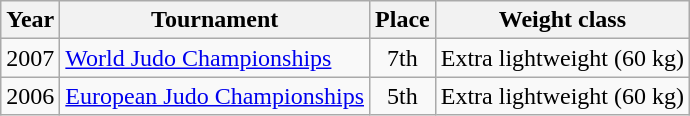<table class=wikitable>
<tr>
<th>Year</th>
<th>Tournament</th>
<th>Place</th>
<th>Weight class</th>
</tr>
<tr>
<td>2007</td>
<td><a href='#'>World Judo Championships</a></td>
<td align="center">7th</td>
<td>Extra lightweight (60 kg)</td>
</tr>
<tr>
<td>2006</td>
<td><a href='#'>European Judo Championships</a></td>
<td align="center">5th</td>
<td>Extra lightweight (60 kg)</td>
</tr>
</table>
